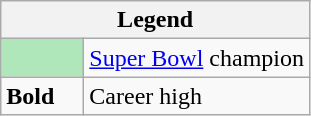<table class="wikitable">
<tr>
<th colspan="2">Legend</th>
</tr>
<tr>
<td style="background:#afe6ba; width:3em;"></td>
<td><a href='#'>Super Bowl</a> champion</td>
</tr>
<tr>
<td><strong>Bold</strong></td>
<td>Career high</td>
</tr>
</table>
